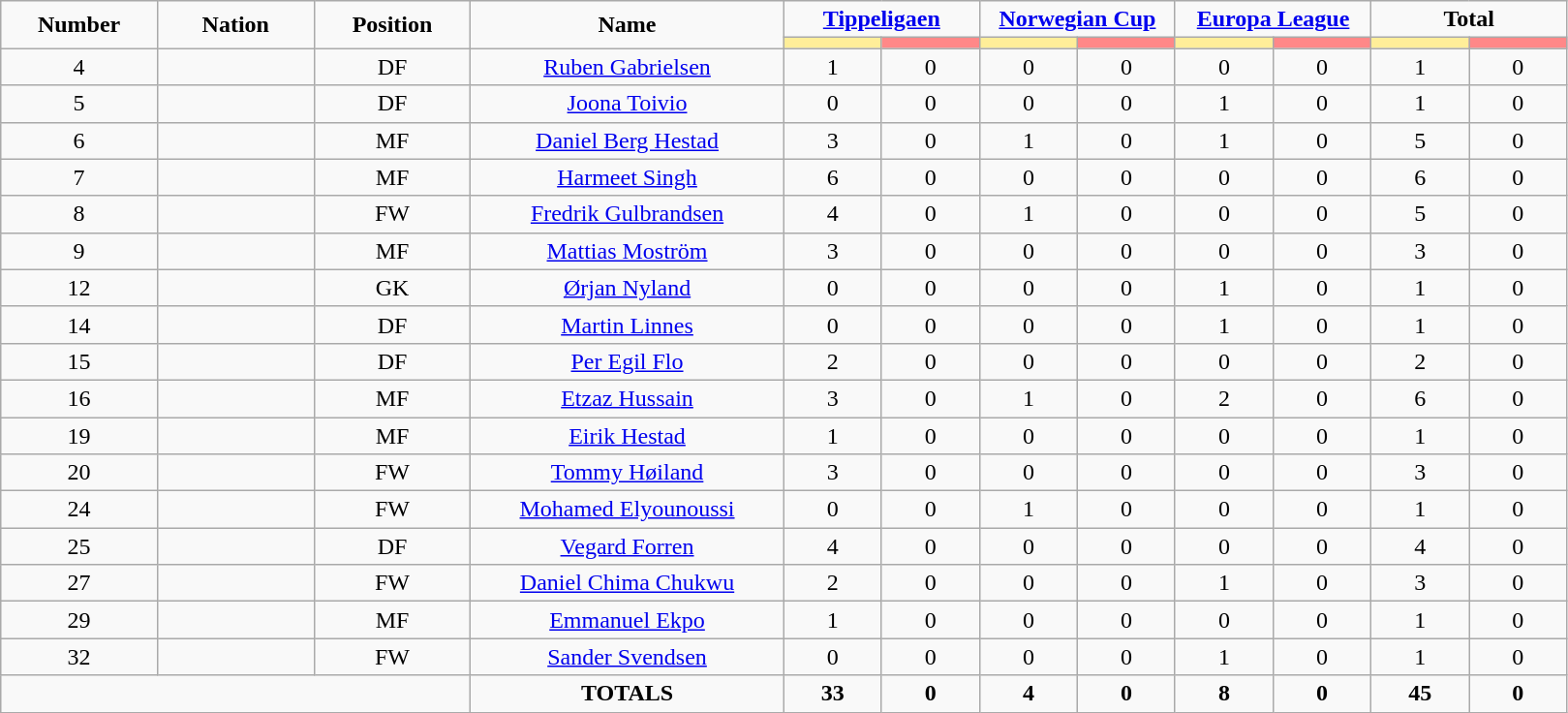<table class="wikitable" style="font-size: 100%; text-align: center;">
<tr>
<td rowspan=2 width="10%" align=center><strong>Number</strong></td>
<td rowspan=2 width="10%" align=center><strong>Nation</strong></td>
<td rowspan=2 width="10%" align=center><strong>Position</strong></td>
<td rowspan=2 width="20%" align=center><strong>Name</strong></td>
<td colspan=2 align=center><strong><a href='#'>Tippeligaen</a></strong></td>
<td colspan=2 align=center><strong><a href='#'>Norwegian Cup</a></strong></td>
<td colspan=2 align=center><strong><a href='#'>Europa League</a></strong></td>
<td colspan=2 align=center><strong>Total</strong></td>
</tr>
<tr>
<th width=60 style="background: #FFEE99"></th>
<th width=60 style="background: #FF8888"></th>
<th width=60 style="background: #FFEE99"></th>
<th width=60 style="background: #FF8888"></th>
<th width=60 style="background: #FFEE99"></th>
<th width=60 style="background: #FF8888"></th>
<th width=60 style="background: #FFEE99"></th>
<th width=60 style="background: #FF8888"></th>
</tr>
<tr>
<td>4</td>
<td></td>
<td>DF</td>
<td><a href='#'>Ruben Gabrielsen</a></td>
<td>1</td>
<td>0</td>
<td>0</td>
<td>0</td>
<td>0</td>
<td>0</td>
<td>1</td>
<td>0</td>
</tr>
<tr>
<td>5</td>
<td></td>
<td>DF</td>
<td><a href='#'>Joona Toivio</a></td>
<td>0</td>
<td>0</td>
<td>0</td>
<td>0</td>
<td>1</td>
<td>0</td>
<td>1</td>
<td>0</td>
</tr>
<tr>
<td>6</td>
<td></td>
<td>MF</td>
<td><a href='#'>Daniel Berg Hestad</a></td>
<td>3</td>
<td>0</td>
<td>1</td>
<td>0</td>
<td>1</td>
<td>0</td>
<td>5</td>
<td>0</td>
</tr>
<tr>
<td>7</td>
<td></td>
<td>MF</td>
<td><a href='#'>Harmeet Singh</a></td>
<td>6</td>
<td>0</td>
<td>0</td>
<td>0</td>
<td>0</td>
<td>0</td>
<td>6</td>
<td>0</td>
</tr>
<tr>
<td>8</td>
<td></td>
<td>FW</td>
<td><a href='#'>Fredrik Gulbrandsen</a></td>
<td>4</td>
<td>0</td>
<td>1</td>
<td>0</td>
<td>0</td>
<td>0</td>
<td>5</td>
<td>0</td>
</tr>
<tr>
<td>9</td>
<td></td>
<td>MF</td>
<td><a href='#'>Mattias Moström</a></td>
<td>3</td>
<td>0</td>
<td>0</td>
<td>0</td>
<td>0</td>
<td>0</td>
<td>3</td>
<td>0</td>
</tr>
<tr>
<td>12</td>
<td></td>
<td>GK</td>
<td><a href='#'>Ørjan Nyland</a></td>
<td>0</td>
<td>0</td>
<td>0</td>
<td>0</td>
<td>1</td>
<td>0</td>
<td>1</td>
<td>0</td>
</tr>
<tr>
<td>14</td>
<td></td>
<td>DF</td>
<td><a href='#'>Martin Linnes</a></td>
<td>0</td>
<td>0</td>
<td>0</td>
<td>0</td>
<td>1</td>
<td>0</td>
<td>1</td>
<td>0</td>
</tr>
<tr>
<td>15</td>
<td></td>
<td>DF</td>
<td><a href='#'>Per Egil Flo</a></td>
<td>2</td>
<td>0</td>
<td>0</td>
<td>0</td>
<td>0</td>
<td>0</td>
<td>2</td>
<td>0</td>
</tr>
<tr>
<td>16</td>
<td></td>
<td>MF</td>
<td><a href='#'>Etzaz Hussain</a></td>
<td>3</td>
<td>0</td>
<td>1</td>
<td>0</td>
<td>2</td>
<td>0</td>
<td>6</td>
<td>0</td>
</tr>
<tr>
<td>19</td>
<td></td>
<td>MF</td>
<td><a href='#'>Eirik Hestad</a></td>
<td>1</td>
<td>0</td>
<td>0</td>
<td>0</td>
<td>0</td>
<td>0</td>
<td>1</td>
<td>0</td>
</tr>
<tr>
<td>20</td>
<td></td>
<td>FW</td>
<td><a href='#'>Tommy Høiland</a></td>
<td>3</td>
<td>0</td>
<td>0</td>
<td>0</td>
<td>0</td>
<td>0</td>
<td>3</td>
<td>0</td>
</tr>
<tr>
<td>24</td>
<td></td>
<td>FW</td>
<td><a href='#'>Mohamed Elyounoussi</a></td>
<td>0</td>
<td>0</td>
<td>1</td>
<td>0</td>
<td>0</td>
<td>0</td>
<td>1</td>
<td>0</td>
</tr>
<tr>
<td>25</td>
<td></td>
<td>DF</td>
<td><a href='#'>Vegard Forren</a></td>
<td>4</td>
<td>0</td>
<td>0</td>
<td>0</td>
<td>0</td>
<td>0</td>
<td>4</td>
<td>0</td>
</tr>
<tr>
<td>27</td>
<td></td>
<td>FW</td>
<td><a href='#'>Daniel Chima Chukwu</a></td>
<td>2</td>
<td>0</td>
<td>0</td>
<td>0</td>
<td>1</td>
<td>0</td>
<td>3</td>
<td>0</td>
</tr>
<tr>
<td>29</td>
<td></td>
<td>MF</td>
<td><a href='#'>Emmanuel Ekpo</a></td>
<td>1</td>
<td>0</td>
<td>0</td>
<td>0</td>
<td>0</td>
<td>0</td>
<td>1</td>
<td>0</td>
</tr>
<tr>
<td>32</td>
<td></td>
<td>FW</td>
<td><a href='#'>Sander Svendsen</a></td>
<td>0</td>
<td>0</td>
<td>0</td>
<td>0</td>
<td>1</td>
<td>0</td>
<td>1</td>
<td>0</td>
</tr>
<tr>
<td colspan=3></td>
<td><strong>TOTALS</strong></td>
<td><strong>33</strong></td>
<td><strong>0</strong></td>
<td><strong>4</strong></td>
<td><strong>0</strong></td>
<td><strong>8</strong></td>
<td><strong>0</strong></td>
<td><strong>45</strong></td>
<td><strong>0</strong></td>
</tr>
</table>
